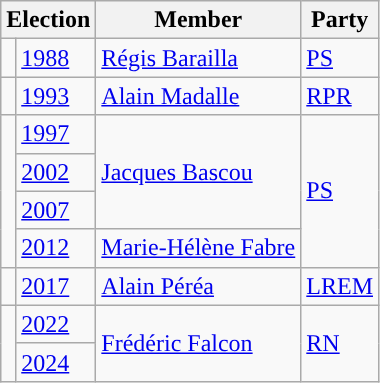<table class="wikitable">
<tr>
<th colspan="2">Election</th>
<th>Member</th>
<th>Party</th>
</tr>
<tr>
<td style="color:inherit;background-color: "></td>
<td><a href='#'>1988</a></td>
<td><a href='#'>Régis Barailla</a></td>
<td><a href='#'>PS</a></td>
</tr>
<tr>
<td style="color:inherit;background-color: "></td>
<td><a href='#'>1993</a></td>
<td><a href='#'>Alain Madalle</a></td>
<td><a href='#'>RPR</a></td>
</tr>
<tr>
<td rowspan="4" style="color:inherit;background-color: "></td>
<td><a href='#'>1997</a></td>
<td rowspan=3><a href='#'>Jacques Bascou</a></td>
<td rowspan="4"><a href='#'>PS</a></td>
</tr>
<tr>
<td><a href='#'>2002</a></td>
</tr>
<tr>
<td><a href='#'>2007</a></td>
</tr>
<tr>
<td><a href='#'>2012</a></td>
<td><a href='#'>Marie-Hélène Fabre</a></td>
</tr>
<tr>
<td style="color:inherit;background-color: "></td>
<td><a href='#'>2017</a></td>
<td><a href='#'>Alain Péréa</a></td>
<td><a href='#'>LREM</a></td>
</tr>
<tr>
<td rowspan="4" style="color:inherit;background-color: "></td>
<td><a href='#'>2022</a></td>
<td rowspan="2"><a href='#'>Frédéric Falcon</a></td>
<td rowspan="2"><a href='#'>RN</a></td>
</tr>
<tr>
<td><a href='#'>2024</a></td>
</tr>
</table>
